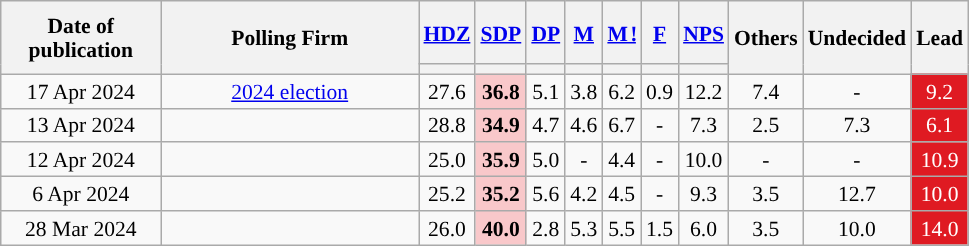<table class="wikitable sortable" style="text-align:center; font-size:90%; line-height:16px;">
<tr style="height:42px;">
<th style="width:100px;" rowspan="2">Date of publication</th>
<th style="width:165px;" rowspan="2">Polling Firm</th>
<th><a href='#'>HDZ</a></th>
<th><a href='#'>SDP</a></th>
<th><a href='#'>DP</a></th>
<th><a href='#'>M</a></th>
<th style="letter-spacing:-1px;"><a href='#'>M !</a></th>
<th><a href='#'>F</a></th>
<th><a href='#'>NPS</a></th>
<th class="unsortable" style="width:40px;" rowspan="2">Others</th>
<th class="unsortable" style="width:40px;" rowspan="2">Undecided</th>
<th class="unsortable" style="width:20px;" rowspan="2">Lead</th>
</tr>
<tr>
<th style="color:inherit;background:"></th>
<th data-sort-type="number" style="color:inherit;background:"></th>
<th style="color:inherit;background:"></th>
<th style="color:inherit;background:"></th>
<th style="color:inherit;background:"></th>
<th style="color:inherit;background:"></th>
<th style="color:inherit;background:"></th>
</tr>
<tr>
<td>17 Apr 2024</td>
<td><a href='#'>2024 election</a></td>
<td>27.6</td>
<td style="background:#F9C8CA"><strong>36.8</strong></td>
<td>5.1</td>
<td>3.8</td>
<td>6.2</td>
<td>0.9</td>
<td>12.2</td>
<td>7.4</td>
<td>-</td>
<td style="background:#DF1A22; color: white">9.2</td>
</tr>
<tr>
<td>13 Apr 2024</td>
<td></td>
<td>28.8</td>
<td style="background:#F9C8CA"><strong>34.9</strong></td>
<td>4.7</td>
<td>4.6</td>
<td>6.7</td>
<td>-</td>
<td>7.3</td>
<td>2.5</td>
<td>7.3</td>
<td style="background:#DF1A22; color: white">6.1</td>
</tr>
<tr>
<td>12 Apr 2024</td>
<td></td>
<td>25.0</td>
<td style="background:#F9C8CA"><strong>35.9</strong></td>
<td>5.0</td>
<td>-</td>
<td>4.4</td>
<td>-</td>
<td>10.0</td>
<td>-</td>
<td>-</td>
<td style="background:#DF1A22; color: white">10.9</td>
</tr>
<tr>
<td>6 Apr 2024</td>
<td></td>
<td>25.2</td>
<td style="background:#F9C8CA"><strong>35.2</strong></td>
<td>5.6</td>
<td>4.2</td>
<td>4.5</td>
<td>-</td>
<td>9.3</td>
<td>3.5</td>
<td>12.7</td>
<td style="background:#DF1A22; color: white">10.0</td>
</tr>
<tr>
<td>28 Mar 2024</td>
<td></td>
<td>26.0</td>
<td style="background:#F9C8CA"><strong>40.0</strong></td>
<td>2.8</td>
<td>5.3</td>
<td>5.5</td>
<td>1.5</td>
<td>6.0</td>
<td>3.5</td>
<td>10.0</td>
<td style="background:#DF1A22; color: white">14.0</td>
</tr>
</table>
